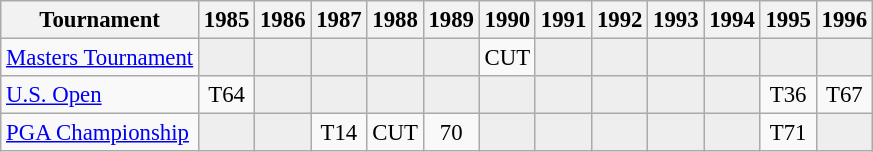<table class="wikitable" style="font-size:95%;text-align:center;">
<tr>
<th>Tournament</th>
<th>1985</th>
<th>1986</th>
<th>1987</th>
<th>1988</th>
<th>1989</th>
<th>1990</th>
<th>1991</th>
<th>1992</th>
<th>1993</th>
<th>1994</th>
<th>1995</th>
<th>1996</th>
</tr>
<tr>
<td align=left><a href='#'>Masters Tournament</a></td>
<td style="background:#eeeeee;"></td>
<td style="background:#eeeeee;"></td>
<td style="background:#eeeeee;"></td>
<td style="background:#eeeeee;"></td>
<td style="background:#eeeeee;"></td>
<td>CUT</td>
<td style="background:#eeeeee;"></td>
<td style="background:#eeeeee;"></td>
<td style="background:#eeeeee;"></td>
<td style="background:#eeeeee;"></td>
<td style="background:#eeeeee;"></td>
<td style="background:#eeeeee;"></td>
</tr>
<tr>
<td align=left><a href='#'>U.S. Open</a></td>
<td>T64</td>
<td style="background:#eeeeee;"></td>
<td style="background:#eeeeee;"></td>
<td style="background:#eeeeee;"></td>
<td style="background:#eeeeee;"></td>
<td style="background:#eeeeee;"></td>
<td style="background:#eeeeee;"></td>
<td style="background:#eeeeee;"></td>
<td style="background:#eeeeee;"></td>
<td style="background:#eeeeee;"></td>
<td>T36</td>
<td>T67</td>
</tr>
<tr>
<td align=left><a href='#'>PGA Championship</a></td>
<td style="background:#eeeeee;"></td>
<td style="background:#eeeeee;"></td>
<td>T14</td>
<td>CUT</td>
<td>70</td>
<td style="background:#eeeeee;"></td>
<td style="background:#eeeeee;"></td>
<td style="background:#eeeeee;"></td>
<td style="background:#eeeeee;"></td>
<td style="background:#eeeeee;"></td>
<td>T71</td>
<td style="background:#eeeeee;"></td>
</tr>
</table>
